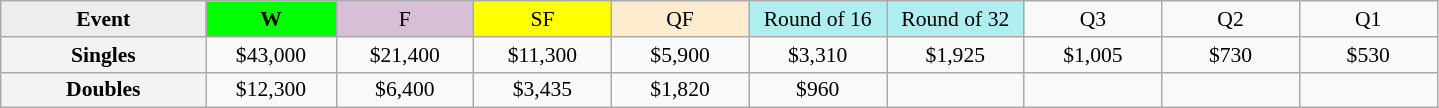<table class=wikitable style=font-size:90%;text-align:center>
<tr>
<td width=130 bgcolor=ededed><strong>Event</strong></td>
<td width=80 bgcolor=lime><strong>W</strong></td>
<td width=85 bgcolor=thistle>F</td>
<td width=85 bgcolor=ffff00>SF</td>
<td width=85 bgcolor=ffebcd>QF</td>
<td width=85 bgcolor=afeeee>Round of 16</td>
<td width=85 bgcolor=afeeee>Round of 32</td>
<td width=85>Q3</td>
<td width=85>Q2</td>
<td width=85>Q1</td>
</tr>
<tr>
<th style=background:#f3f3f3>Singles</th>
<td>$43,000</td>
<td>$21,400</td>
<td>$11,300</td>
<td>$5,900</td>
<td>$3,310</td>
<td>$1,925</td>
<td>$1,005</td>
<td>$730</td>
<td>$530</td>
</tr>
<tr>
<th style=background:#f3f3f3>Doubles</th>
<td>$12,300</td>
<td>$6,400</td>
<td>$3,435</td>
<td>$1,820</td>
<td>$960</td>
<td></td>
<td></td>
<td></td>
<td></td>
</tr>
</table>
